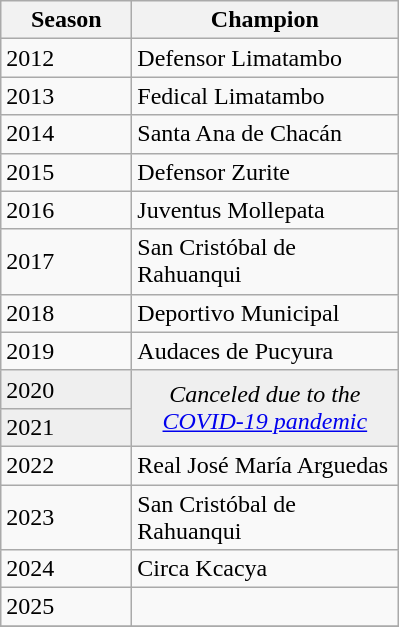<table class="wikitable sortable">
<tr>
<th width=80px>Season</th>
<th width=170px>Champion</th>
</tr>
<tr>
<td>2012</td>
<td>Defensor Limatambo</td>
</tr>
<tr>
<td>2013</td>
<td>Fedical Limatambo</td>
</tr>
<tr>
<td>2014</td>
<td>Santa Ana de Chacán</td>
</tr>
<tr>
<td>2015</td>
<td>Defensor Zurite</td>
</tr>
<tr>
<td>2016</td>
<td>Juventus Mollepata</td>
</tr>
<tr>
<td>2017</td>
<td>San Cristóbal de Rahuanqui</td>
</tr>
<tr>
<td>2018</td>
<td>Deportivo Municipal</td>
</tr>
<tr>
<td>2019</td>
<td>Audaces de Pucyura</td>
</tr>
<tr bgcolor=#efefef>
<td>2020</td>
<td rowspan=2 colspan="1" align=center><em>Canceled due to the <a href='#'>COVID-19 pandemic</a></em></td>
</tr>
<tr bgcolor=#efefef>
<td>2021</td>
</tr>
<tr>
<td>2022</td>
<td>Real José María Arguedas</td>
</tr>
<tr>
<td>2023</td>
<td>San Cristóbal de Rahuanqui</td>
</tr>
<tr>
<td>2024</td>
<td>Circa Kcacya</td>
</tr>
<tr>
<td>2025</td>
<td></td>
</tr>
<tr>
</tr>
</table>
